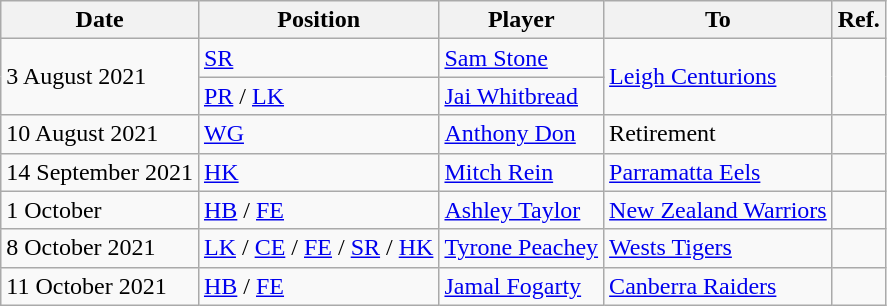<table class="wikitable">
<tr>
<th>Date</th>
<th>Position</th>
<th>Player</th>
<th>To</th>
<th>Ref.</th>
</tr>
<tr>
<td rowspan="2">3 August 2021</td>
<td><a href='#'>SR</a></td>
<td> <a href='#'>Sam Stone</a></td>
<td rowspan="2"> <a href='#'>Leigh Centurions</a></td>
<td rowspan="2"></td>
</tr>
<tr>
<td><a href='#'>PR</a> / <a href='#'>LK</a></td>
<td> <a href='#'>Jai Whitbread</a></td>
</tr>
<tr>
<td>10 August 2021</td>
<td><a href='#'>WG</a></td>
<td> <a href='#'>Anthony Don</a></td>
<td>Retirement</td>
<td></td>
</tr>
<tr>
<td>14 September 2021</td>
<td><a href='#'>HK</a></td>
<td> <a href='#'>Mitch Rein</a></td>
<td> <a href='#'>Parramatta Eels</a></td>
<td></td>
</tr>
<tr>
<td>1 October</td>
<td><a href='#'>HB</a> / <a href='#'>FE</a></td>
<td> <a href='#'>Ashley Taylor</a></td>
<td> <a href='#'>New Zealand Warriors</a></td>
<td></td>
</tr>
<tr>
<td>8 October 2021</td>
<td><a href='#'>LK</a> / <a href='#'>CE</a> / <a href='#'>FE</a> / <a href='#'>SR</a> / <a href='#'>HK</a></td>
<td> <a href='#'>Tyrone Peachey</a></td>
<td> <a href='#'>Wests Tigers</a></td>
<td></td>
</tr>
<tr>
<td>11 October 2021</td>
<td><a href='#'>HB</a> / <a href='#'>FE</a></td>
<td> <a href='#'>Jamal Fogarty</a></td>
<td> <a href='#'>Canberra Raiders</a></td>
<td></td>
</tr>
</table>
